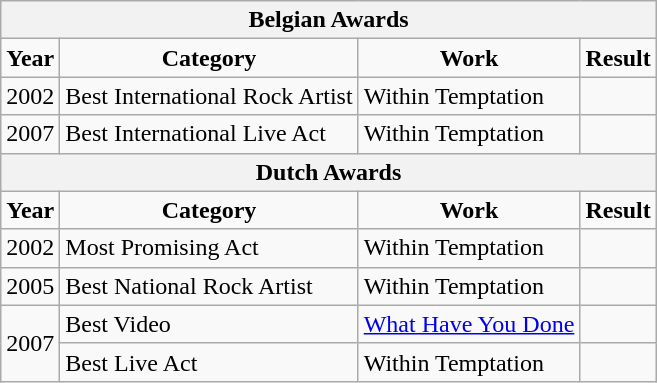<table class="wikitable">
<tr style="text-align:center;">
<th colspan=5>Belgian Awards</th>
</tr>
<tr style="text-align:center;">
<td><strong>Year</strong></td>
<td><strong>Category</strong></td>
<td><strong>Work</strong></td>
<td><strong>Result</strong></td>
</tr>
<tr>
<td>2002</td>
<td>Best International Rock Artist</td>
<td>Within Temptation</td>
<td></td>
</tr>
<tr>
<td>2007</td>
<td>Best International Live Act</td>
<td>Within Temptation</td>
<td></td>
</tr>
<tr style="text-align:center;">
<th colspan=5>Dutch Awards</th>
</tr>
<tr style="text-align:center;">
<td><strong>Year</strong></td>
<td><strong>Category</strong></td>
<td><strong>Work</strong></td>
<td><strong>Result</strong></td>
</tr>
<tr>
<td>2002</td>
<td>Most Promising Act</td>
<td>Within Temptation</td>
<td></td>
</tr>
<tr>
<td>2005</td>
<td>Best National Rock Artist</td>
<td>Within Temptation</td>
<td></td>
</tr>
<tr>
<td rowspan="2">2007</td>
<td>Best Video</td>
<td><a href='#'>What Have You Done</a></td>
<td></td>
</tr>
<tr>
<td>Best Live Act</td>
<td>Within Temptation</td>
<td></td>
</tr>
</table>
